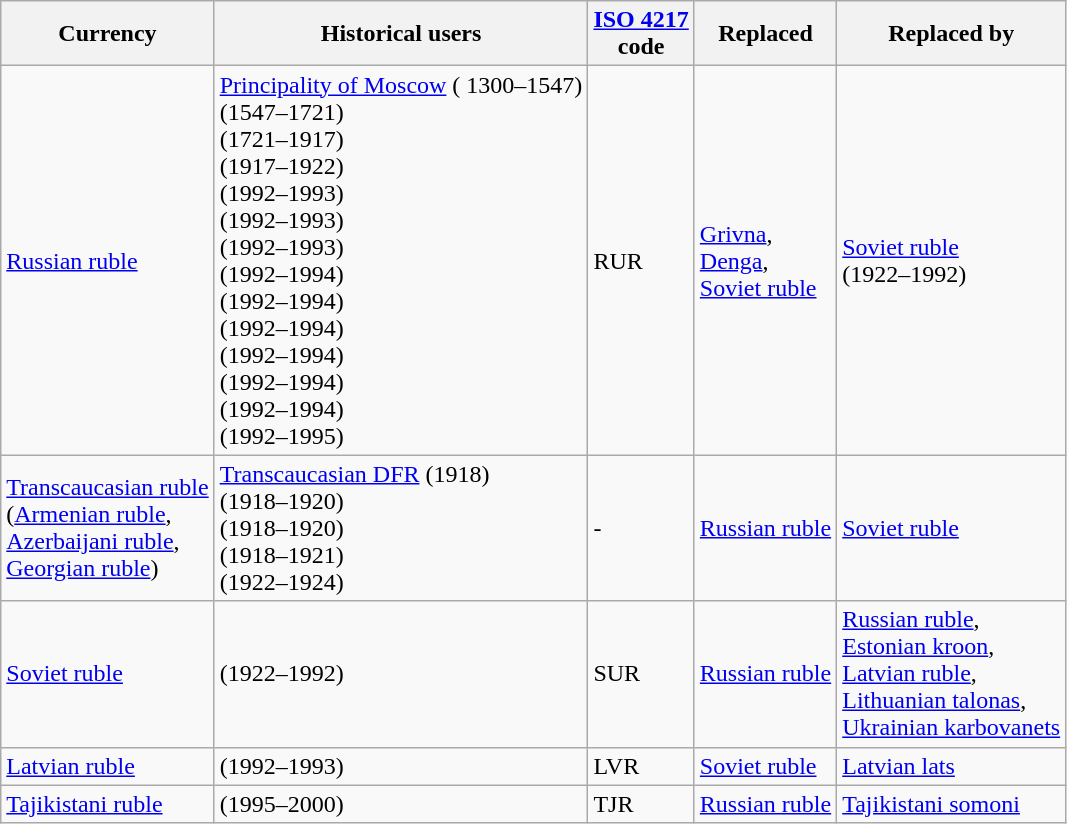<table class="wikitable sortable sticky-header-multi">
<tr>
<th>Currency</th>
<th>Historical users</th>
<th><a href='#'>ISO 4217</a><br>code</th>
<th>Replaced</th>
<th>Replaced by</th>
</tr>
<tr>
<td><a href='#'>Russian ruble</a></td>
<td><a href='#'>Principality of Moscow</a> ( 1300–1547)<br> (1547–1721)<br> (1721–1917)<br> (1917–1922)<br> (1992–1993)<br> (1992–1993)<br> (1992–1993)<br> (1992–1994)<br> (1992–1994)<br> (1992–1994)<br> (1992–1994)<br> (1992–1994)<br> (1992–1994)<br> (1992–1995)</td>
<td>RUR</td>
<td><a href='#'>Grivna</a>,<br><a href='#'>Denga</a>,<br><a href='#'>Soviet ruble</a></td>
<td><a href='#'>Soviet ruble</a><br>(1922–1992)</td>
</tr>
<tr>
<td><a href='#'>Transcaucasian ruble</a><br>(<a href='#'>Armenian ruble</a>,<br><a href='#'>Azerbaijani ruble</a>,<br><a href='#'>Georgian ruble</a>)</td>
<td><a href='#'>Transcaucasian DFR</a> (1918)<br>  (1918–1920)<br> (1918–1920)<br> (1918–1921)<br> (1922–1924)</td>
<td>-</td>
<td><a href='#'>Russian ruble</a></td>
<td><a href='#'>Soviet ruble</a></td>
</tr>
<tr>
<td><a href='#'>Soviet ruble</a></td>
<td> (1922–1992)</td>
<td>SUR</td>
<td><a href='#'>Russian ruble</a></td>
<td><a href='#'>Russian ruble</a>,<br><a href='#'>Estonian kroon</a>,<br><a href='#'>Latvian ruble</a>,<br><a href='#'>Lithuanian talonas</a>,<br><a href='#'>Ukrainian karbovanets</a></td>
</tr>
<tr>
<td><a href='#'>Latvian ruble</a></td>
<td> (1992–1993)</td>
<td>LVR</td>
<td><a href='#'>Soviet ruble</a></td>
<td><a href='#'>Latvian lats</a></td>
</tr>
<tr>
<td><a href='#'>Tajikistani ruble</a></td>
<td> (1995–2000)</td>
<td>TJR</td>
<td><a href='#'>Russian ruble</a></td>
<td><a href='#'>Tajikistani somoni</a></td>
</tr>
</table>
